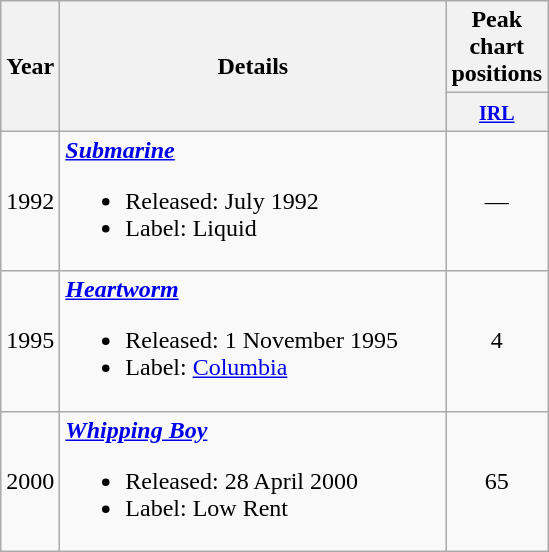<table class="wikitable">
<tr>
<th rowspan="2">Year</th>
<th rowspan="2" style="width:250px;">Details</th>
<th>Peak chart positions</th>
</tr>
<tr>
<th width="25"><small><a href='#'>IRL</a></small><br></th>
</tr>
<tr>
<td>1992</td>
<td><strong><em><a href='#'>Submarine</a></em></strong><br><ul><li>Released: July 1992</li><li>Label: Liquid</li></ul></td>
<td style="text-align:center;">—</td>
</tr>
<tr>
<td>1995</td>
<td><strong><em><a href='#'>Heartworm</a></em></strong><br><ul><li>Released: 1 November 1995</li><li>Label: <a href='#'>Columbia</a></li></ul></td>
<td style="text-align:center;">4<br></td>
</tr>
<tr>
<td>2000</td>
<td><strong><em><a href='#'>Whipping Boy</a></em></strong><br><ul><li>Released: 28 April 2000</li><li>Label: Low Rent</li></ul></td>
<td style="text-align:center;">65</td>
</tr>
</table>
